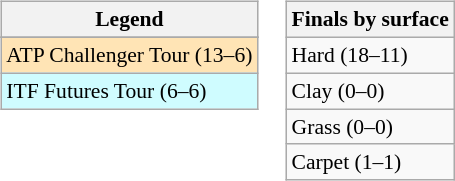<table>
<tr valign=top>
<td><br><table class=wikitable style=font-size:90%>
<tr>
<th>Legend</th>
</tr>
<tr bgcolor=e5d1cb>
</tr>
<tr bgcolor=moccasin>
<td>ATP Challenger Tour (13–6)</td>
</tr>
<tr bgcolor=cffcff>
<td>ITF Futures Tour (6–6)</td>
</tr>
</table>
</td>
<td><br><table class=wikitable style=font-size:90%>
<tr>
<th>Finals by surface</th>
</tr>
<tr>
<td>Hard (18–11)</td>
</tr>
<tr>
<td>Clay (0–0)</td>
</tr>
<tr>
<td>Grass (0–0)</td>
</tr>
<tr>
<td>Carpet (1–1)</td>
</tr>
</table>
</td>
</tr>
</table>
